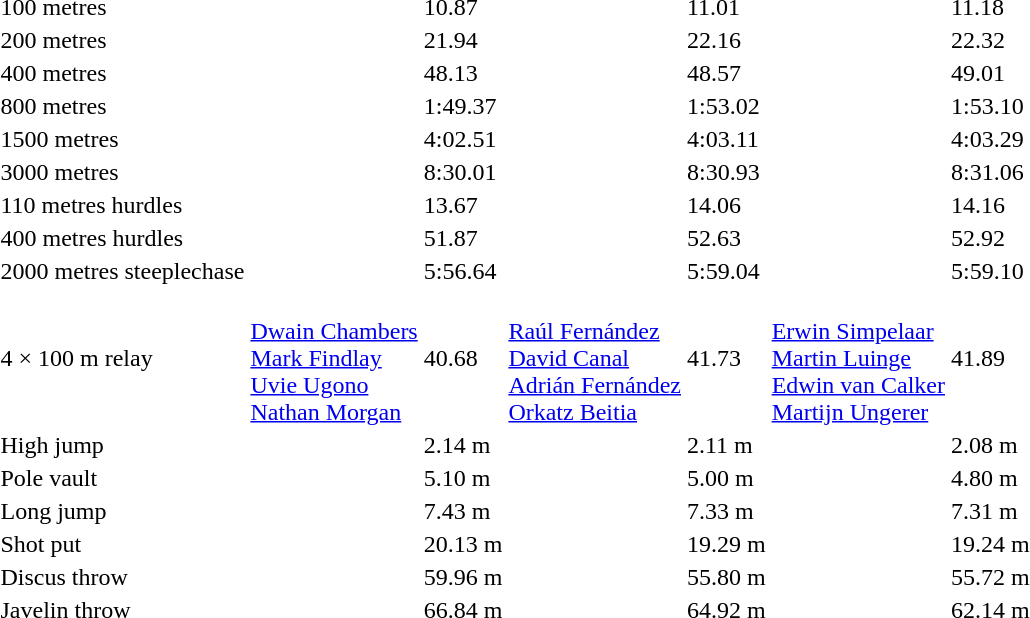<table>
<tr>
<td>100 metres</td>
<td></td>
<td>10.87</td>
<td></td>
<td>11.01</td>
<td></td>
<td>11.18</td>
</tr>
<tr>
<td>200 metres</td>
<td></td>
<td>21.94</td>
<td></td>
<td>22.16</td>
<td></td>
<td>22.32</td>
</tr>
<tr>
<td>400 metres</td>
<td></td>
<td>48.13</td>
<td></td>
<td>48.57</td>
<td></td>
<td>49.01</td>
</tr>
<tr>
<td>800 metres</td>
<td></td>
<td>1:49.37</td>
<td></td>
<td>1:53.02</td>
<td></td>
<td>1:53.10</td>
</tr>
<tr>
<td>1500 metres</td>
<td></td>
<td>4:02.51</td>
<td></td>
<td>4:03.11</td>
<td></td>
<td>4:03.29</td>
</tr>
<tr>
<td>3000 metres</td>
<td></td>
<td>8:30.01</td>
<td></td>
<td>8:30.93</td>
<td></td>
<td>8:31.06</td>
</tr>
<tr>
<td>110 metres hurdles</td>
<td></td>
<td>13.67</td>
<td></td>
<td>14.06</td>
<td></td>
<td>14.16</td>
</tr>
<tr>
<td>400 metres hurdles</td>
<td></td>
<td>51.87</td>
<td></td>
<td>52.63</td>
<td></td>
<td>52.92</td>
</tr>
<tr>
<td>2000 metres steeplechase</td>
<td></td>
<td>5:56.64</td>
<td></td>
<td>5:59.04</td>
<td></td>
<td>5:59.10</td>
</tr>
<tr>
<td>4 × 100 m relay</td>
<td><br><a href='#'>Dwain Chambers</a><br><a href='#'>Mark Findlay</a><br><a href='#'>Uvie Ugono</a><br><a href='#'>Nathan Morgan</a></td>
<td>40.68</td>
<td><br><a href='#'>Raúl Fernández</a><br><a href='#'>David Canal</a><br><a href='#'>Adrián Fernández</a><br><a href='#'>Orkatz Beitia</a></td>
<td>41.73</td>
<td><br><a href='#'>Erwin Simpelaar</a><br><a href='#'>Martin Luinge</a><br><a href='#'>Edwin van Calker</a><br><a href='#'>Martijn Ungerer</a></td>
<td>41.89</td>
</tr>
<tr>
<td>High jump</td>
<td></td>
<td>2.14 m</td>
<td></td>
<td>2.11 m</td>
<td></td>
<td>2.08 m</td>
</tr>
<tr>
<td>Pole vault</td>
<td></td>
<td>5.10 m</td>
<td></td>
<td>5.00 m</td>
<td></td>
<td>4.80 m</td>
</tr>
<tr>
<td>Long jump</td>
<td></td>
<td>7.43  m </td>
<td></td>
<td>7.33  m </td>
<td></td>
<td>7.31  m </td>
</tr>
<tr>
<td>Shot put</td>
<td></td>
<td>20.13 m</td>
<td></td>
<td>19.29 m</td>
<td></td>
<td>19.24 m</td>
</tr>
<tr>
<td>Discus throw</td>
<td></td>
<td>59.96 m</td>
<td></td>
<td>55.80 m</td>
<td></td>
<td>55.72 m</td>
</tr>
<tr>
<td>Javelin throw</td>
<td></td>
<td>66.84 m</td>
<td></td>
<td>64.92 m</td>
<td></td>
<td>62.14 m</td>
</tr>
</table>
